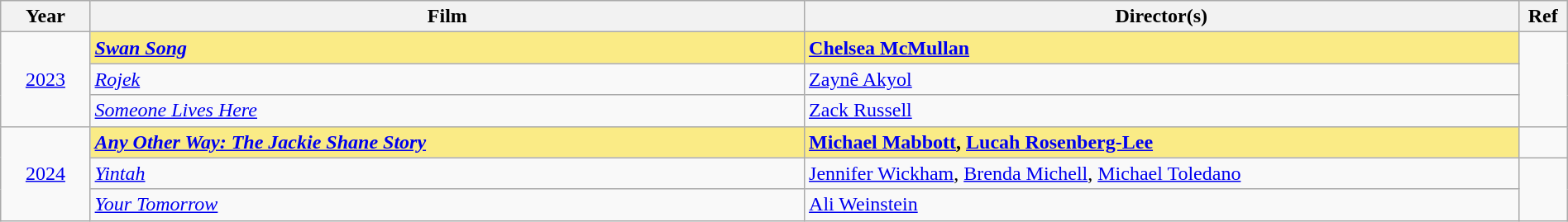<table class="wikitable" width="100%" cellpadding="5">
<tr>
<th width="50"><strong>Year</strong></th>
<th width="450"><strong>Film</strong></th>
<th width="450"><strong>Director(s)</strong></th>
<th width="15"><strong>Ref</strong></th>
</tr>
<tr>
<td style="text-align:center;" rowspan="3"><a href='#'>2023</a></td>
<td style="background:#FAEB86;"><strong><em><a href='#'>Swan Song</a></em></strong></td>
<td style="background:#FAEB86;"><strong><a href='#'>Chelsea McMullan</a></strong></td>
<td rowspan="3"></td>
</tr>
<tr>
<td><em><a href='#'>Rojek</a></em></td>
<td><a href='#'>Zaynê Akyol</a></td>
</tr>
<tr>
<td><em><a href='#'>Someone Lives Here</a></em></td>
<td><a href='#'>Zack Russell</a></td>
</tr>
<tr>
<td style="text-align:center;" rowspan="3"><a href='#'>2024</a></td>
<td style="background:#FAEB86;"><strong><em><a href='#'>Any Other Way: The Jackie Shane Story</a></em></strong></td>
<td style="background:#FAEB86;"><strong><a href='#'>Michael Mabbott</a>, <a href='#'>Lucah Rosenberg-Lee</a></strong></td>
<td></td>
</tr>
<tr>
<td><em><a href='#'>Yintah</a></em></td>
<td><a href='#'>Jennifer Wickham</a>, <a href='#'>Brenda Michell</a>, <a href='#'>Michael Toledano</a></td>
<td rowspan=2></td>
</tr>
<tr>
<td><em><a href='#'>Your Tomorrow</a></em></td>
<td><a href='#'>Ali Weinstein</a></td>
</tr>
</table>
